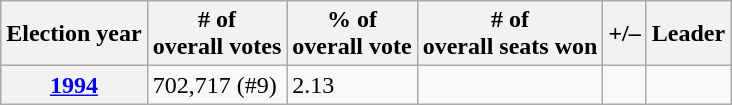<table class=wikitable>
<tr>
<th>Election year</th>
<th># of<br>overall votes</th>
<th>% of<br>overall vote</th>
<th># of<br>overall seats won</th>
<th>+/–</th>
<th>Leader</th>
</tr>
<tr>
<th><a href='#'>1994</a></th>
<td>702,717 (#9)</td>
<td>2.13</td>
<td></td>
<td></td>
<td></td>
</tr>
</table>
